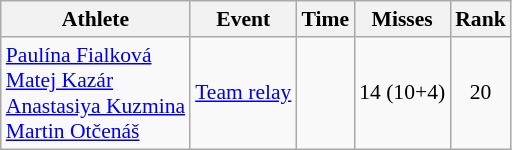<table class="wikitable" style="font-size:90%">
<tr>
<th>Athlete</th>
<th>Event</th>
<th>Time</th>
<th>Misses</th>
<th>Rank</th>
</tr>
<tr align=center>
<td align=left><a href='#'>Paulína Fialková</a><br><a href='#'>Matej Kazár</a><br><a href='#'>Anastasiya Kuzmina</a><br><a href='#'>Martin Otčenáš</a></td>
<td align=left><a href='#'>Team relay</a></td>
<td></td>
<td>14 (10+4)</td>
<td>20</td>
</tr>
</table>
